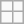<table class="wikitable" style = "float: right; margin-left:15px; text-align:center">
<tr>
<td></td>
<td></td>
</tr>
<tr>
<td></td>
<td></td>
</tr>
</table>
